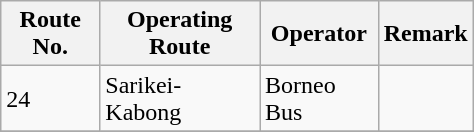<table class="wikitable"  style="width:25%; margin:auto;">
<tr>
<th>Route No.</th>
<th>Operating Route</th>
<th>Operator</th>
<th>Remark</th>
</tr>
<tr>
<td>24</td>
<td>Sarikei-Kabong</td>
<td>Borneo Bus</td>
<td></td>
</tr>
<tr>
</tr>
</table>
